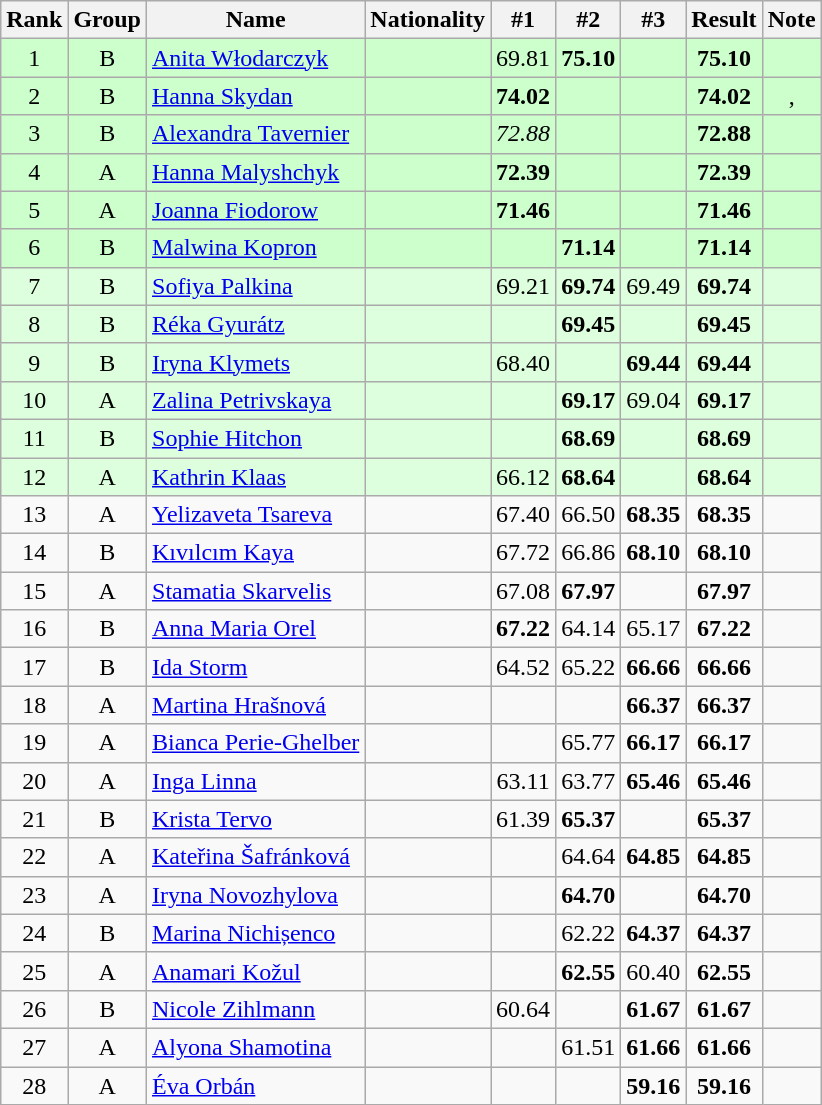<table class="wikitable sortable" style="text-align:center">
<tr>
<th>Rank</th>
<th>Group</th>
<th>Name</th>
<th>Nationality</th>
<th>#1</th>
<th>#2</th>
<th>#3</th>
<th>Result</th>
<th>Note</th>
</tr>
<tr bgcolor=ccffcc>
<td>1</td>
<td>B</td>
<td align=left><a href='#'>Anita Włodarczyk</a></td>
<td align=left></td>
<td>69.81</td>
<td><strong>75.10</strong></td>
<td></td>
<td><strong>75.10</strong></td>
<td></td>
</tr>
<tr bgcolor=ccffcc>
<td>2</td>
<td>B</td>
<td align=left><a href='#'>Hanna Skydan</a></td>
<td align=left></td>
<td><strong>74.02</strong></td>
<td></td>
<td></td>
<td><strong>74.02</strong></td>
<td>, </td>
</tr>
<tr bgcolor=ccffcc>
<td>3</td>
<td>B</td>
<td align=left><a href='#'>Alexandra Tavernier</a></td>
<td align=left></td>
<td><em>72.88</em></td>
<td></td>
<td></td>
<td><strong>72.88</strong></td>
<td></td>
</tr>
<tr bgcolor=ccffcc>
<td>4</td>
<td>A</td>
<td align=left><a href='#'>Hanna Malyshchyk</a></td>
<td align=left></td>
<td><strong>72.39</strong></td>
<td></td>
<td></td>
<td><strong>72.39</strong></td>
<td></td>
</tr>
<tr bgcolor=ccffcc>
<td>5</td>
<td>A</td>
<td align=left><a href='#'>Joanna Fiodorow</a></td>
<td align=left></td>
<td><strong>71.46</strong></td>
<td></td>
<td></td>
<td><strong>71.46</strong></td>
<td></td>
</tr>
<tr bgcolor=ccffcc>
<td>6</td>
<td>B</td>
<td align=left><a href='#'>Malwina Kopron</a></td>
<td align=left></td>
<td></td>
<td><strong>71.14</strong></td>
<td></td>
<td><strong>71.14</strong></td>
<td></td>
</tr>
<tr bgcolor=ddffdd>
<td>7</td>
<td>B</td>
<td align=left><a href='#'>Sofiya Palkina</a></td>
<td align=left></td>
<td>69.21</td>
<td><strong>69.74</strong></td>
<td>69.49</td>
<td><strong>69.74</strong></td>
<td></td>
</tr>
<tr bgcolor=ddffdd>
<td>8</td>
<td>B</td>
<td align=left><a href='#'>Réka Gyurátz</a></td>
<td align=left></td>
<td></td>
<td><strong>69.45</strong></td>
<td></td>
<td><strong>69.45</strong></td>
<td></td>
</tr>
<tr bgcolor=ddffdd>
<td>9</td>
<td>B</td>
<td align=left><a href='#'>Iryna Klymets</a></td>
<td align=left></td>
<td>68.40</td>
<td></td>
<td><strong>69.44</strong></td>
<td><strong>69.44</strong></td>
<td></td>
</tr>
<tr bgcolor=ddffdd>
<td>10</td>
<td>A</td>
<td align=left><a href='#'>Zalina Petrivskaya</a></td>
<td align=left></td>
<td></td>
<td><strong>69.17</strong></td>
<td>69.04</td>
<td><strong>69.17</strong></td>
<td></td>
</tr>
<tr bgcolor=ddffdd>
<td>11</td>
<td>B</td>
<td align=left><a href='#'>Sophie Hitchon</a></td>
<td align=left></td>
<td></td>
<td><strong>68.69</strong></td>
<td></td>
<td><strong>68.69</strong></td>
<td></td>
</tr>
<tr bgcolor=ddffdd>
<td>12</td>
<td>A</td>
<td align=left><a href='#'>Kathrin Klaas</a></td>
<td align=left></td>
<td>66.12</td>
<td><strong>68.64</strong></td>
<td></td>
<td><strong>68.64</strong></td>
<td></td>
</tr>
<tr>
<td>13</td>
<td>A</td>
<td align=left><a href='#'>Yelizaveta Tsareva</a></td>
<td align=left></td>
<td>67.40</td>
<td>66.50</td>
<td><strong>68.35</strong></td>
<td><strong>68.35</strong></td>
<td></td>
</tr>
<tr>
<td>14</td>
<td>B</td>
<td align=left><a href='#'>Kıvılcım Kaya</a></td>
<td align=left></td>
<td>67.72</td>
<td>66.86</td>
<td><strong>68.10</strong></td>
<td><strong>68.10</strong></td>
<td></td>
</tr>
<tr>
<td>15</td>
<td>A</td>
<td align=left><a href='#'>Stamatia Skarvelis</a></td>
<td align=left></td>
<td>67.08</td>
<td><strong>67.97</strong></td>
<td></td>
<td><strong>67.97</strong></td>
<td></td>
</tr>
<tr>
<td>16</td>
<td>B</td>
<td align=left><a href='#'>Anna Maria Orel</a></td>
<td align=left></td>
<td><strong>67.22</strong></td>
<td>64.14</td>
<td>65.17</td>
<td><strong>67.22</strong></td>
<td></td>
</tr>
<tr>
<td>17</td>
<td>B</td>
<td align=left><a href='#'>Ida Storm</a></td>
<td align=left></td>
<td>64.52</td>
<td>65.22</td>
<td><strong>66.66</strong></td>
<td><strong>66.66</strong></td>
<td></td>
</tr>
<tr>
<td>18</td>
<td>A</td>
<td align=left><a href='#'>Martina Hrašnová</a></td>
<td align=left></td>
<td></td>
<td></td>
<td><strong>66.37</strong></td>
<td><strong>66.37</strong></td>
<td></td>
</tr>
<tr>
<td>19</td>
<td>A</td>
<td align=left><a href='#'>Bianca Perie-Ghelber</a></td>
<td align=left></td>
<td></td>
<td>65.77</td>
<td><strong>66.17</strong></td>
<td><strong>66.17</strong></td>
<td></td>
</tr>
<tr>
<td>20</td>
<td>A</td>
<td align=left><a href='#'>Inga Linna</a></td>
<td align=left></td>
<td>63.11</td>
<td>63.77</td>
<td><strong>65.46</strong></td>
<td><strong>65.46</strong></td>
<td></td>
</tr>
<tr>
<td>21</td>
<td>B</td>
<td align=left><a href='#'>Krista Tervo</a></td>
<td align=left></td>
<td>61.39</td>
<td><strong>65.37</strong></td>
<td></td>
<td><strong>65.37</strong></td>
<td></td>
</tr>
<tr>
<td>22</td>
<td>A</td>
<td align=left><a href='#'>Kateřina Šafránková</a></td>
<td align=left></td>
<td></td>
<td>64.64</td>
<td><strong>64.85</strong></td>
<td><strong>64.85</strong></td>
<td></td>
</tr>
<tr>
<td>23</td>
<td>A</td>
<td align=left><a href='#'>Iryna Novozhylova</a></td>
<td align=left></td>
<td></td>
<td><strong>64.70</strong></td>
<td></td>
<td><strong>64.70</strong></td>
<td></td>
</tr>
<tr>
<td>24</td>
<td>B</td>
<td align=left><a href='#'>Marina Nichișenco</a></td>
<td align=left></td>
<td></td>
<td>62.22</td>
<td><strong>64.37</strong></td>
<td><strong>64.37</strong></td>
<td></td>
</tr>
<tr>
<td>25</td>
<td>A</td>
<td align=left><a href='#'>Anamari Kožul</a></td>
<td align=left></td>
<td></td>
<td><strong>62.55</strong></td>
<td>60.40</td>
<td><strong>62.55</strong></td>
<td></td>
</tr>
<tr>
<td>26</td>
<td>B</td>
<td align=left><a href='#'>Nicole Zihlmann</a></td>
<td align=left></td>
<td>60.64</td>
<td></td>
<td><strong>61.67</strong></td>
<td><strong>61.67</strong></td>
<td></td>
</tr>
<tr>
<td>27</td>
<td>A</td>
<td align=left><a href='#'>Alyona Shamotina</a></td>
<td align=left></td>
<td></td>
<td>61.51</td>
<td><strong>61.66</strong></td>
<td><strong>61.66</strong></td>
<td></td>
</tr>
<tr>
<td>28</td>
<td>A</td>
<td align=left><a href='#'>Éva Orbán</a></td>
<td align=left></td>
<td></td>
<td></td>
<td><strong>59.16</strong></td>
<td><strong>59.16</strong></td>
<td></td>
</tr>
</table>
